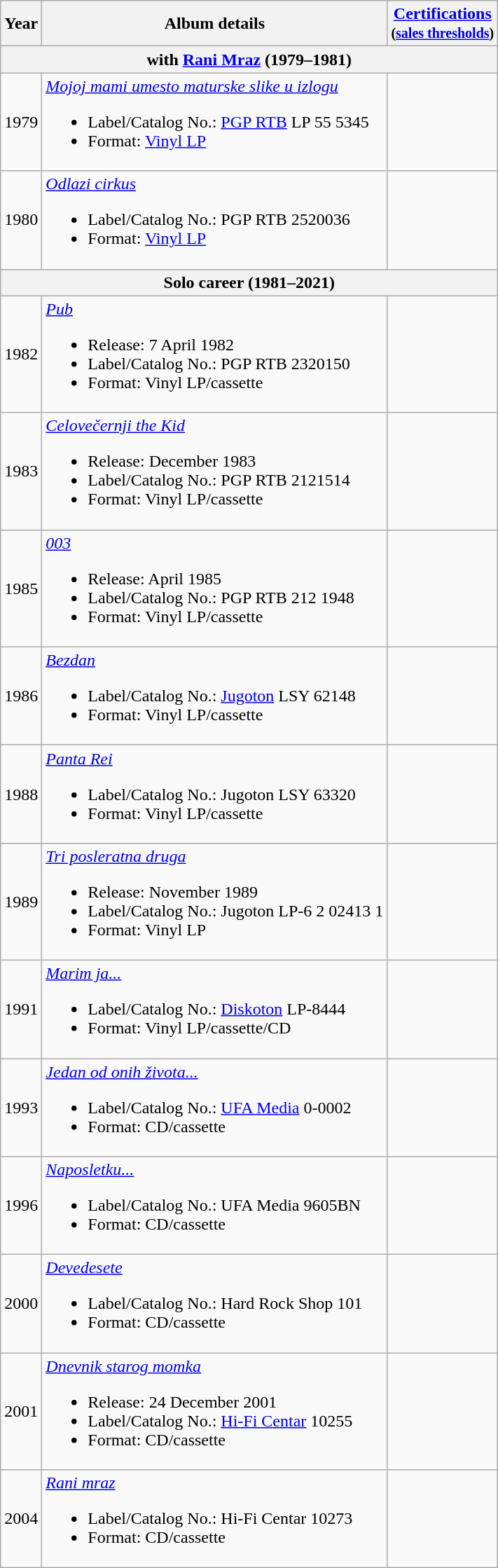<table class="wikitable" style="text-align:center;">
<tr>
<th>Year</th>
<th>Album details</th>
<th><a href='#'>Certifications</a><br><small>(<a href='#'>sales thresholds</a>)</small></th>
</tr>
<tr>
<th colspan="4"><strong>with <a href='#'>Rani Mraz</a> (1979–1981)</strong></th>
</tr>
<tr>
<td>1979</td>
<td style="text-align:left;"><em><a href='#'>Mojoj mami umesto maturske slike u izlogu</a></em><br><ul><li>Label/Catalog No.: <a href='#'>PGP RTB</a> LP 55 5345</li><li>Format: <a href='#'>Vinyl LP</a></li></ul></td>
<td></td>
</tr>
<tr>
<td>1980</td>
<td style="text-align:left;"><em><a href='#'>Odlazi cirkus</a></em><br><ul><li>Label/Catalog No.: PGP RTB 2520036</li><li>Format: <a href='#'>Vinyl LP</a></li></ul></td>
<td></td>
</tr>
<tr>
<th colspan="4"><strong>Solo career (1981–2021)</strong></th>
</tr>
<tr>
<td>1982</td>
<td style="text-align:left;"><em><a href='#'>Pub</a></em><br><ul><li>Release: 7 April 1982</li><li>Label/Catalog No.: PGP RTB 2320150</li><li>Format: Vinyl LP/cassette</li></ul></td>
<td></td>
</tr>
<tr>
<td>1983</td>
<td style="text-align:left;"><em><a href='#'>Celovečernji the Kid</a></em><br><ul><li>Release: December 1983</li><li>Label/Catalog No.: PGP RTB 2121514</li><li>Format: Vinyl LP/cassette</li></ul></td>
<td></td>
</tr>
<tr>
<td>1985</td>
<td style="text-align:left;"><em><a href='#'>003</a></em><br><ul><li>Release: April 1985</li><li>Label/Catalog No.: PGP RTB 212 1948</li><li>Format: Vinyl LP/cassette</li></ul></td>
<td></td>
</tr>
<tr>
<td>1986</td>
<td style="text-align:left;"><em><a href='#'>Bezdan</a></em><br><ul><li>Label/Catalog No.: <a href='#'>Jugoton</a> LSY 62148</li><li>Format: Vinyl LP/cassette</li></ul></td>
<td></td>
</tr>
<tr>
<td>1988</td>
<td style="text-align:left;"><em><a href='#'>Panta Rei</a></em><br><ul><li>Label/Catalog No.: Jugoton LSY 63320</li><li>Format: Vinyl LP/cassette</li></ul></td>
<td></td>
</tr>
<tr>
<td>1989</td>
<td style="text-align:left;"><em><a href='#'>Tri posleratna druga</a></em><br><ul><li>Release: November 1989</li><li>Label/Catalog No.: Jugoton LP-6 2 02413 1</li><li>Format: Vinyl LP</li></ul></td>
<td></td>
</tr>
<tr>
<td>1991</td>
<td style="text-align:left;"><em><a href='#'>Marim ja...</a></em><br><ul><li>Label/Catalog No.: <a href='#'>Diskoton</a> LP-8444</li><li>Format: Vinyl LP/cassette/CD</li></ul></td>
<td></td>
</tr>
<tr>
<td>1993</td>
<td style="text-align:left;"><em><a href='#'>Jedan od onih života...</a></em><br><ul><li>Label/Catalog No.: <a href='#'>UFA Media</a> 0-0002</li><li>Format: CD/cassette</li></ul></td>
<td></td>
</tr>
<tr>
<td>1996</td>
<td style="text-align:left;"><em><a href='#'>Naposletku...</a></em><br><ul><li>Label/Catalog No.: UFA Media 9605BN</li><li>Format: CD/cassette</li></ul></td>
<td></td>
</tr>
<tr>
<td>2000</td>
<td style="text-align:left;"><em><a href='#'>Devedesete</a></em><br><ul><li>Label/Catalog No.: Hard Rock Shop 101</li><li>Format: CD/cassette</li></ul></td>
<td></td>
</tr>
<tr>
<td>2001</td>
<td style="text-align:left;"><em><a href='#'>Dnevnik starog momka</a></em><br><ul><li>Release: 24 December 2001</li><li>Label/Catalog No.: <a href='#'>Hi-Fi Centar</a> 10255</li><li>Format: CD/cassette</li></ul></td>
<td></td>
</tr>
<tr>
<td>2004</td>
<td style="text-align:left;"><em><a href='#'>Rani mraz</a></em><br><ul><li>Label/Catalog No.: Hi-Fi Centar 10273</li><li>Format: CD/cassette</li></ul></td>
<td></td>
</tr>
</table>
